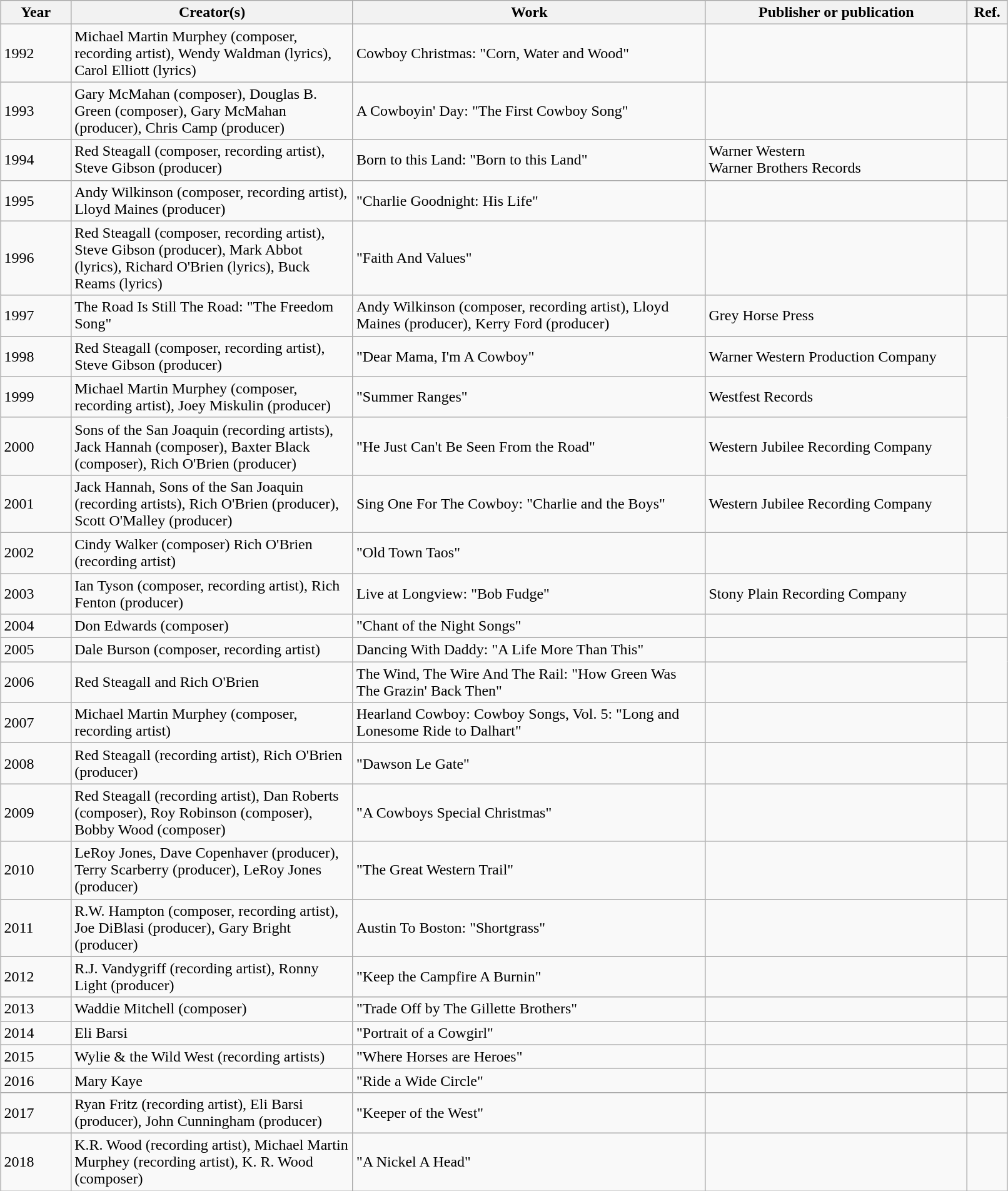<table class="sortable wikitable" width="85%" cellpadding="5" style="margin: 1em auto 1em auto">
<tr>
<th width="7%" scope="col">Year</th>
<th width="28%" scope="col">Creator(s)</th>
<th width="35%" scope="col">Work</th>
<th width="26%" scope="col">Publisher or publication</th>
<th width="4%" scope="col" class="unsortable">Ref.</th>
</tr>
<tr>
<td>1992</td>
<td>Michael Martin Murphey (composer, recording artist), Wendy Waldman (lyrics), Carol Elliott (lyrics)</td>
<td>Cowboy Christmas: "Corn, Water and Wood"</td>
<td></td>
<td></td>
</tr>
<tr>
<td>1993</td>
<td>Gary McMahan (composer), Douglas B. Green (composer), Gary McMahan (producer), Chris Camp (producer)</td>
<td>A Cowboyin' Day: "The First Cowboy Song"</td>
<td></td>
<td></td>
</tr>
<tr>
<td>1994</td>
<td>Red Steagall (composer, recording artist), Steve Gibson (producer)</td>
<td>Born to this Land: "Born to this Land"</td>
<td>Warner Western<br>Warner Brothers Records</td>
</tr>
<tr>
<td>1995</td>
<td>Andy Wilkinson (composer, recording artist), Lloyd Maines (producer)</td>
<td>"Charlie Goodnight: His Life"</td>
<td></td>
<td></td>
</tr>
<tr>
<td>1996</td>
<td>Red Steagall (composer, recording artist), Steve Gibson (producer), Mark Abbot (lyrics), Richard O'Brien (lyrics), Buck Reams (lyrics)</td>
<td>"Faith And Values"</td>
<td></td>
<td></td>
</tr>
<tr>
<td>1997</td>
<td>The Road Is Still The Road: "The Freedom Song"</td>
<td>Andy Wilkinson (composer, recording artist), Lloyd Maines (producer), Kerry Ford (producer)</td>
<td>Grey Horse Press</td>
<td></td>
</tr>
<tr>
<td>1998</td>
<td>Red Steagall (composer, recording artist), Steve Gibson (producer)</td>
<td>"Dear Mama, I'm A Cowboy"</td>
<td>Warner Western Production Company</td>
</tr>
<tr>
<td>1999</td>
<td>Michael Martin Murphey (composer, recording artist), Joey Miskulin (producer)</td>
<td>"Summer Ranges"</td>
<td>Westfest Records</td>
</tr>
<tr>
<td>2000</td>
<td>Sons of the San Joaquin (recording artists), Jack Hannah (composer), Baxter Black (composer), Rich O'Brien (producer)</td>
<td>"He Just Can't Be Seen From the Road"</td>
<td>Western Jubilee Recording Company</td>
</tr>
<tr>
<td>2001</td>
<td>Jack Hannah, Sons of the San Joaquin (recording artists), Rich O'Brien (producer), Scott O'Malley (producer)</td>
<td>Sing One For The Cowboy: "Charlie and the Boys"</td>
<td>Western Jubilee Recording Company</td>
</tr>
<tr>
<td>2002</td>
<td>Cindy Walker (composer) Rich O'Brien (recording artist)</td>
<td>"Old Town Taos"</td>
<td></td>
<td></td>
</tr>
<tr>
<td>2003</td>
<td>Ian Tyson (composer, recording artist), Rich Fenton (producer)</td>
<td>Live at Longview: "Bob Fudge"</td>
<td>Stony Plain Recording Company</td>
</tr>
<tr>
<td>2004</td>
<td>Don Edwards (composer)</td>
<td>"Chant of the Night Songs"</td>
<td></td>
<td></td>
</tr>
<tr>
<td>2005</td>
<td>Dale Burson (composer, recording artist)</td>
<td>Dancing With Daddy: "A Life More Than This"</td>
<td></td>
</tr>
<tr>
<td>2006</td>
<td>Red Steagall and Rich O'Brien</td>
<td>The Wind, The Wire And The Rail: "How Green Was The Grazin' Back Then"</td>
<td></td>
</tr>
<tr>
<td>2007</td>
<td>Michael Martin Murphey (composer, recording artist)</td>
<td>Hearland Cowboy: Cowboy Songs, Vol. 5: "Long and Lonesome Ride to Dalhart"</td>
<td></td>
<td></td>
</tr>
<tr>
<td>2008</td>
<td>Red Steagall (recording artist), Rich O'Brien (producer)</td>
<td>"Dawson Le Gate"</td>
<td></td>
<td></td>
</tr>
<tr>
<td>2009</td>
<td>Red Steagall (recording artist), Dan Roberts (composer), Roy Robinson (composer), Bobby Wood (composer)</td>
<td>"A Cowboys Special Christmas"</td>
<td></td>
<td></td>
</tr>
<tr>
<td>2010</td>
<td>LeRoy Jones, Dave Copenhaver (producer), Terry Scarberry (producer), LeRoy Jones (producer)</td>
<td>"The Great Western Trail"</td>
<td></td>
</tr>
<tr>
<td>2011</td>
<td>R.W. Hampton (composer, recording artist), Joe DiBlasi (producer), Gary Bright (producer)</td>
<td>Austin To Boston: "Shortgrass"</td>
<td></td>
<td></td>
</tr>
<tr>
<td>2012</td>
<td>R.J. Vandygriff (recording artist), Ronny Light (producer)</td>
<td>"Keep the Campfire A Burnin"</td>
<td></td>
<td></td>
</tr>
<tr>
<td>2013</td>
<td>Waddie Mitchell (composer)</td>
<td>"Trade Off by The Gillette Brothers"</td>
<td></td>
<td></td>
</tr>
<tr>
<td>2014</td>
<td>Eli Barsi</td>
<td>"Portrait of a Cowgirl"</td>
<td></td>
</tr>
<tr>
<td>2015</td>
<td>Wylie & the Wild West (recording artists)</td>
<td>"Where Horses are Heroes"</td>
<td></td>
<td></td>
</tr>
<tr>
<td>2016</td>
<td>Mary Kaye</td>
<td>"Ride a Wide Circle"</td>
<td></td>
<td></td>
</tr>
<tr>
<td>2017</td>
<td>Ryan Fritz (recording artist), Eli Barsi (producer), John Cunningham (producer)</td>
<td>"Keeper of the West"</td>
<td></td>
<td></td>
</tr>
<tr>
<td>2018</td>
<td>K.R. Wood (recording artist), Michael Martin Murphey (recording artist), K. R. Wood (composer)</td>
<td>"A Nickel A Head"</td>
<td></td>
</tr>
</table>
